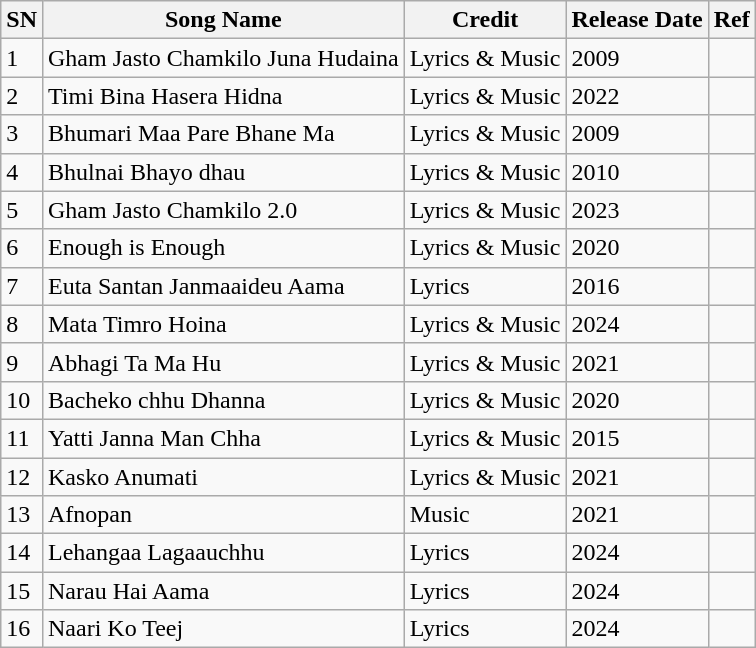<table class="wikitable sortable">
<tr>
<th>SN</th>
<th>Song Name</th>
<th>Credit</th>
<th>Release Date</th>
<th>Ref</th>
</tr>
<tr>
<td>1</td>
<td>Gham Jasto Chamkilo Juna Hudaina</td>
<td>Lyrics & Music</td>
<td>2009</td>
<td></td>
</tr>
<tr>
<td>2</td>
<td>Timi Bina Hasera Hidna</td>
<td>Lyrics & Music</td>
<td>2022</td>
<td></td>
</tr>
<tr>
<td>3</td>
<td>Bhumari Maa Pare Bhane Ma</td>
<td>Lyrics & Music</td>
<td>2009</td>
<td></td>
</tr>
<tr>
<td>4</td>
<td>Bhulnai Bhayo dhau</td>
<td>Lyrics & Music</td>
<td>2010</td>
<td></td>
</tr>
<tr>
<td>5</td>
<td>Gham Jasto Chamkilo 2.0</td>
<td>Lyrics & Music</td>
<td>2023</td>
<td></td>
</tr>
<tr>
<td>6</td>
<td>Enough is Enough</td>
<td>Lyrics & Music</td>
<td>2020</td>
<td></td>
</tr>
<tr>
<td>7</td>
<td>Euta Santan Janmaaideu Aama</td>
<td>Lyrics</td>
<td>2016</td>
<td></td>
</tr>
<tr>
<td>8</td>
<td>Mata Timro Hoina</td>
<td>Lyrics & Music</td>
<td>2024</td>
<td></td>
</tr>
<tr>
<td>9</td>
<td>Abhagi Ta Ma Hu</td>
<td>Lyrics & Music</td>
<td>2021</td>
<td></td>
</tr>
<tr>
<td>10</td>
<td>Bacheko chhu Dhanna</td>
<td>Lyrics & Music</td>
<td>2020</td>
<td></td>
</tr>
<tr>
<td>11</td>
<td>Yatti Janna Man Chha</td>
<td>Lyrics & Music</td>
<td>2015</td>
<td></td>
</tr>
<tr>
<td>12</td>
<td>Kasko Anumati</td>
<td>Lyrics & Music</td>
<td>2021</td>
<td></td>
</tr>
<tr>
<td>13</td>
<td>Afnopan</td>
<td>Music</td>
<td>2021</td>
<td></td>
</tr>
<tr>
<td>14</td>
<td>Lehangaa Lagaauchhu</td>
<td>Lyrics</td>
<td>2024</td>
<td></td>
</tr>
<tr>
<td>15</td>
<td>Narau Hai Aama</td>
<td>Lyrics</td>
<td>2024</td>
<td></td>
</tr>
<tr>
<td>16</td>
<td>Naari Ko Teej</td>
<td>Lyrics</td>
<td>2024</td>
<td></td>
</tr>
</table>
